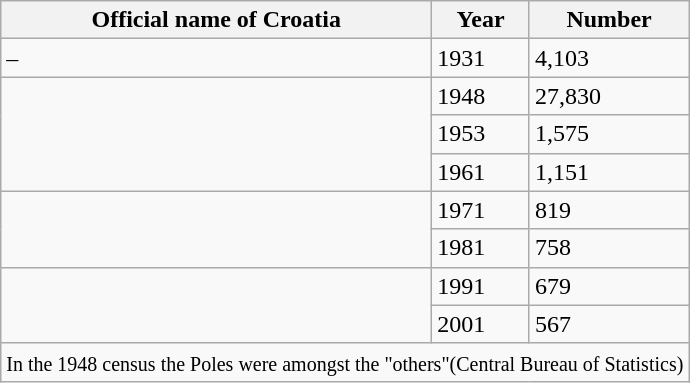<table class="wikitable sortable">
<tr>
<th>Official name of Croatia</th>
<th>Year</th>
<th>Number</th>
</tr>
<tr>
<td>–</td>
<td>1931</td>
<td>4,103</td>
</tr>
<tr>
<td rowspan="3"></td>
<td>1948</td>
<td>27,830</td>
</tr>
<tr>
<td>1953</td>
<td>1,575</td>
</tr>
<tr>
<td>1961</td>
<td>1,151</td>
</tr>
<tr>
<td rowspan="2"></td>
<td>1971</td>
<td>819</td>
</tr>
<tr>
<td>1981</td>
<td>758</td>
</tr>
<tr>
<td rowspan="2"></td>
<td>1991</td>
<td>679</td>
</tr>
<tr>
<td>2001</td>
<td>567</td>
</tr>
<tr>
<td colspan=3><small> In the 1948 census the Poles were amongst the "others"</small><small>(Central Bureau of Statistics)</small></td>
</tr>
</table>
